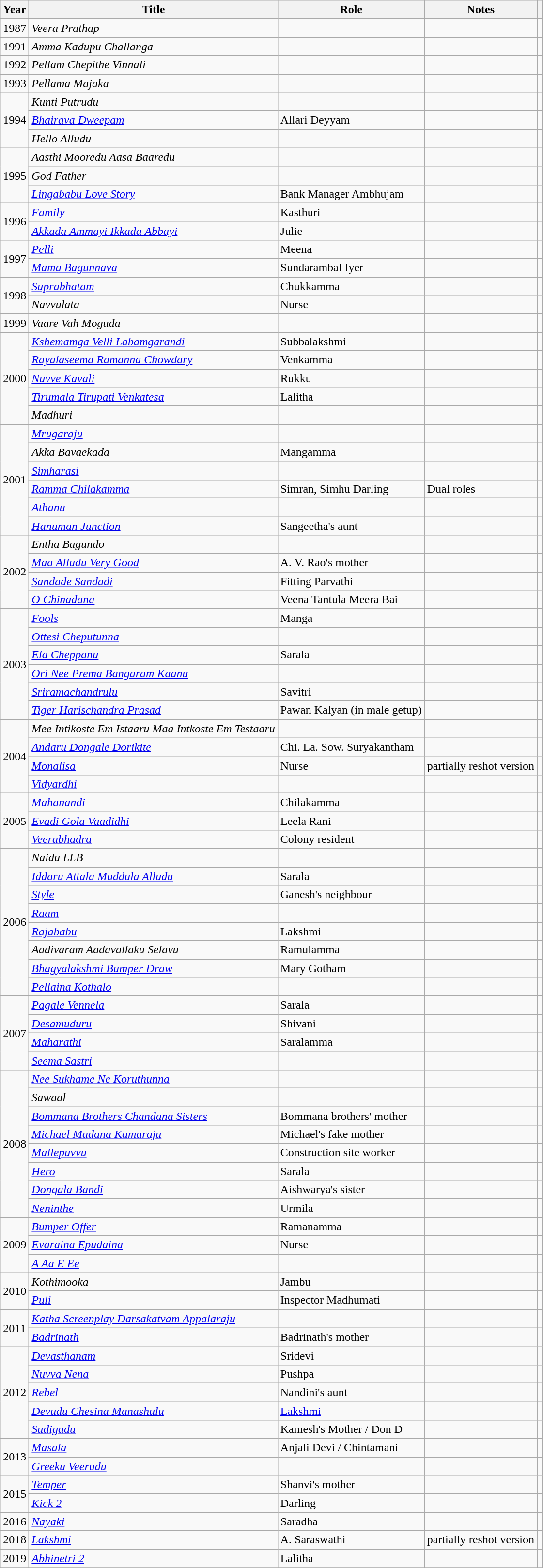<table class="wikitable sortable">
<tr>
<th scope="col">Year</th>
<th scope="col">Title</th>
<th scope="col">Role</th>
<th scope="col" class="unsortable">Notes</th>
<th scope="col" class="unsortable"></th>
</tr>
<tr>
<td>1987</td>
<td><em>Veera Prathap</em></td>
<td></td>
<td></td>
<td></td>
</tr>
<tr>
<td>1991</td>
<td><em>Amma Kadupu Challanga</em></td>
<td></td>
<td></td>
<td></td>
</tr>
<tr>
<td>1992</td>
<td><em>Pellam Chepithe Vinnali</em></td>
<td></td>
<td></td>
<td></td>
</tr>
<tr>
<td>1993</td>
<td><em>Pellama Majaka</em></td>
<td></td>
<td></td>
<td></td>
</tr>
<tr>
<td rowspan=3>1994</td>
<td><em>Kunti Putrudu</em></td>
<td></td>
<td></td>
<td></td>
</tr>
<tr>
<td><em><a href='#'>Bhairava Dweepam</a></em></td>
<td>Allari Deyyam</td>
<td></td>
<td></td>
</tr>
<tr>
<td><em>Hello Alludu</em></td>
<td></td>
<td></td>
<td></td>
</tr>
<tr>
<td rowspan=3>1995</td>
<td><em>Aasthi Mooredu Aasa Baaredu</em></td>
<td></td>
<td></td>
<td></td>
</tr>
<tr>
<td><em>God Father</em></td>
<td></td>
<td></td>
<td></td>
</tr>
<tr>
<td><em><a href='#'>Lingababu Love Story</a></em></td>
<td>Bank Manager Ambhujam</td>
<td></td>
<td></td>
</tr>
<tr>
<td rowspan=2>1996</td>
<td><em><a href='#'>Family</a></em></td>
<td>Kasthuri</td>
<td></td>
<td></td>
</tr>
<tr>
<td><em><a href='#'>Akkada Ammayi Ikkada Abbayi</a></em></td>
<td>Julie</td>
<td></td>
<td></td>
</tr>
<tr>
<td rowspan=2>1997</td>
<td><em><a href='#'>Pelli</a></em></td>
<td>Meena</td>
<td></td>
<td></td>
</tr>
<tr>
<td><em><a href='#'>Mama Bagunnava</a></em></td>
<td>Sundarambal Iyer</td>
<td></td>
<td></td>
</tr>
<tr>
<td rowspan=2>1998</td>
<td><em><a href='#'>Suprabhatam</a></em></td>
<td>Chukkamma</td>
<td></td>
<td></td>
</tr>
<tr>
<td><em>Navvulata</em></td>
<td>Nurse</td>
<td></td>
<td></td>
</tr>
<tr>
<td>1999</td>
<td><em>Vaare Vah Moguda</em></td>
<td></td>
<td></td>
<td></td>
</tr>
<tr>
<td rowspan=5>2000</td>
<td><em><a href='#'>Kshemamga Velli Labamgarandi</a></em></td>
<td>Subbalakshmi</td>
<td></td>
<td></td>
</tr>
<tr>
<td><em><a href='#'>Rayalaseema Ramanna Chowdary</a></em></td>
<td>Venkamma</td>
<td></td>
<td></td>
</tr>
<tr>
<td><em><a href='#'>Nuvve Kavali</a></em></td>
<td>Rukku</td>
<td></td>
<td></td>
</tr>
<tr>
<td><em><a href='#'>Tirumala Tirupati Venkatesa</a></em></td>
<td>Lalitha</td>
<td></td>
<td></td>
</tr>
<tr>
<td><em>Madhuri</em></td>
<td></td>
<td></td>
<td></td>
</tr>
<tr>
<td rowspan=6>2001</td>
<td><em><a href='#'>Mrugaraju</a></em></td>
<td></td>
<td></td>
<td></td>
</tr>
<tr>
<td><em>Akka Bavaekada</em></td>
<td>Mangamma</td>
<td></td>
<td></td>
</tr>
<tr>
<td><em><a href='#'>Simharasi</a></em></td>
<td></td>
<td></td>
<td></td>
</tr>
<tr>
<td><em><a href='#'>Ramma Chilakamma</a></em></td>
<td>Simran, Simhu Darling</td>
<td>Dual roles</td>
<td></td>
</tr>
<tr>
<td><em><a href='#'>Athanu</a></em></td>
<td></td>
<td></td>
<td></td>
</tr>
<tr>
<td><em><a href='#'>Hanuman Junction</a></em></td>
<td>Sangeetha's aunt</td>
<td></td>
<td></td>
</tr>
<tr>
<td rowspan=4>2002</td>
<td><em>Entha Bagundo</em></td>
<td></td>
<td></td>
<td></td>
</tr>
<tr>
<td><em><a href='#'>Maa Alludu Very Good</a></em></td>
<td>A. V. Rao's mother</td>
<td></td>
<td></td>
</tr>
<tr>
<td><em><a href='#'>Sandade Sandadi</a></em></td>
<td>Fitting Parvathi</td>
<td></td>
<td></td>
</tr>
<tr>
<td><em><a href='#'>O Chinadana</a></em></td>
<td>Veena Tantula Meera Bai</td>
<td></td>
<td></td>
</tr>
<tr>
<td rowspan=6>2003</td>
<td><em><a href='#'>Fools</a></em></td>
<td>Manga</td>
<td></td>
<td></td>
</tr>
<tr>
<td><em><a href='#'>Ottesi Cheputunna</a></em></td>
<td></td>
<td></td>
<td></td>
</tr>
<tr>
<td><em><a href='#'>Ela Cheppanu</a></em></td>
<td>Sarala</td>
<td></td>
<td></td>
</tr>
<tr>
<td><em><a href='#'>Ori Nee Prema Bangaram Kaanu</a></em></td>
<td></td>
<td></td>
<td></td>
</tr>
<tr>
<td><em><a href='#'>Sriramachandrulu</a></em></td>
<td>Savitri</td>
<td></td>
<td></td>
</tr>
<tr>
<td><em><a href='#'>Tiger Harischandra Prasad</a></em></td>
<td>Pawan Kalyan (in male getup)</td>
<td></td>
<td></td>
</tr>
<tr>
<td rowspan=4>2004</td>
<td><em>Mee Intikoste Em Istaaru Maa Intkoste Em Testaaru</em></td>
<td></td>
<td></td>
<td></td>
</tr>
<tr>
<td><em><a href='#'>Andaru Dongale Dorikite</a></em></td>
<td>Chi. La. Sow. Suryakantham</td>
<td></td>
<td></td>
</tr>
<tr>
<td><em><a href='#'>Monalisa</a></em></td>
<td>Nurse</td>
<td>partially reshot version</td>
<td></td>
</tr>
<tr>
<td><em><a href='#'>Vidyardhi</a></em></td>
<td></td>
<td></td>
<td></td>
</tr>
<tr>
<td rowspan=3>2005</td>
<td><em><a href='#'>Mahanandi</a></em></td>
<td>Chilakamma</td>
<td></td>
<td></td>
</tr>
<tr>
<td><em><a href='#'>Evadi Gola Vaadidhi</a></em></td>
<td>Leela Rani</td>
<td></td>
<td></td>
</tr>
<tr>
<td><em><a href='#'>Veerabhadra</a></em></td>
<td>Colony resident</td>
<td></td>
<td></td>
</tr>
<tr>
<td rowspan=8>2006</td>
<td><em>Naidu LLB</em></td>
<td></td>
<td></td>
<td></td>
</tr>
<tr>
<td><em><a href='#'>Iddaru Attala Muddula Alludu</a></em></td>
<td>Sarala</td>
<td></td>
<td></td>
</tr>
<tr>
<td><em><a href='#'>Style</a></em></td>
<td>Ganesh's neighbour</td>
<td></td>
<td></td>
</tr>
<tr>
<td><em><a href='#'>Raam</a></em></td>
<td></td>
<td></td>
<td></td>
</tr>
<tr>
<td><em><a href='#'>Rajababu</a></em></td>
<td>Lakshmi</td>
<td></td>
<td></td>
</tr>
<tr>
<td><em>Aadivaram Aadavallaku Selavu</em></td>
<td>Ramulamma</td>
<td></td>
<td></td>
</tr>
<tr>
<td><em><a href='#'>Bhagyalakshmi Bumper Draw</a></em></td>
<td>Mary Gotham</td>
<td></td>
<td></td>
</tr>
<tr>
<td><em><a href='#'>Pellaina Kothalo</a></em></td>
<td></td>
<td></td>
<td></td>
</tr>
<tr>
<td rowspan=4>2007</td>
<td><em><a href='#'>Pagale Vennela</a></em></td>
<td>Sarala</td>
<td></td>
<td></td>
</tr>
<tr>
<td><em><a href='#'>Desamuduru</a></em></td>
<td>Shivani</td>
<td></td>
<td></td>
</tr>
<tr>
<td><em><a href='#'>Maharathi</a></em></td>
<td>Saralamma</td>
<td></td>
<td></td>
</tr>
<tr>
<td><em><a href='#'>Seema Sastri</a></em></td>
<td></td>
<td></td>
<td></td>
</tr>
<tr>
<td rowspan=8>2008</td>
<td><em><a href='#'>Nee Sukhame Ne Koruthunna</a></em></td>
<td></td>
<td></td>
<td></td>
</tr>
<tr>
<td><em>Sawaal</em></td>
<td></td>
<td></td>
<td></td>
</tr>
<tr>
<td><em><a href='#'>Bommana Brothers Chandana Sisters</a></em></td>
<td>Bommana brothers' mother</td>
<td></td>
<td></td>
</tr>
<tr>
<td><em><a href='#'>Michael Madana Kamaraju</a></em></td>
<td>Michael's fake mother</td>
<td></td>
<td></td>
</tr>
<tr>
<td><em><a href='#'>Mallepuvvu</a></em></td>
<td>Construction site worker</td>
<td></td>
<td></td>
</tr>
<tr>
<td><em><a href='#'>Hero</a></em></td>
<td>Sarala</td>
<td></td>
<td></td>
</tr>
<tr>
<td><em><a href='#'>Dongala Bandi</a></em></td>
<td>Aishwarya's sister</td>
<td></td>
<td></td>
</tr>
<tr>
<td><em><a href='#'>Neninthe</a></em></td>
<td>Urmila</td>
<td></td>
<td></td>
</tr>
<tr>
<td rowspan=3>2009</td>
<td><em><a href='#'>Bumper Offer</a></em></td>
<td>Ramanamma</td>
<td></td>
<td></td>
</tr>
<tr>
<td><em><a href='#'>Evaraina Epudaina</a></em></td>
<td>Nurse</td>
<td></td>
<td></td>
</tr>
<tr>
<td><em><a href='#'>A Aa E Ee</a></em></td>
<td></td>
<td></td>
<td></td>
</tr>
<tr>
<td rowspan="2">2010</td>
<td><em>Kothimooka</em></td>
<td>Jambu</td>
<td></td>
<td></td>
</tr>
<tr>
<td><em><a href='#'>Puli</a></em></td>
<td>Inspector Madhumati</td>
<td></td>
<td></td>
</tr>
<tr>
<td rowspan=2>2011</td>
<td><em><a href='#'>Katha Screenplay Darsakatvam Appalaraju</a></em></td>
<td></td>
<td></td>
<td></td>
</tr>
<tr>
<td><em><a href='#'>Badrinath</a></em></td>
<td>Badrinath's mother</td>
<td></td>
<td></td>
</tr>
<tr>
<td rowspan=5>2012</td>
<td><em><a href='#'>Devasthanam</a></em></td>
<td>Sridevi</td>
<td></td>
<td></td>
</tr>
<tr>
<td><em><a href='#'>Nuvva Nena</a></em></td>
<td>Pushpa</td>
<td></td>
<td></td>
</tr>
<tr>
<td><em><a href='#'>Rebel</a></em></td>
<td>Nandini's aunt</td>
<td></td>
<td></td>
</tr>
<tr>
<td><em><a href='#'>Devudu Chesina Manashulu</a></em></td>
<td><a href='#'>Lakshmi</a></td>
<td></td>
<td></td>
</tr>
<tr>
<td><em><a href='#'>Sudigadu</a></em></td>
<td>Kamesh's Mother / Don D</td>
<td></td>
<td></td>
</tr>
<tr>
<td rowspan=2>2013</td>
<td><em><a href='#'>Masala</a></em></td>
<td>Anjali Devi / Chintamani</td>
<td></td>
<td></td>
</tr>
<tr>
<td><em><a href='#'>Greeku Veerudu</a></em></td>
<td></td>
<td></td>
<td></td>
</tr>
<tr>
<td rowspan=2>2015</td>
<td><em><a href='#'>Temper</a></em></td>
<td>Shanvi's mother</td>
<td></td>
<td></td>
</tr>
<tr>
<td><em><a href='#'>Kick 2</a></em></td>
<td>Darling</td>
<td></td>
<td></td>
</tr>
<tr>
<td>2016</td>
<td><em><a href='#'>Nayaki</a></em></td>
<td>Saradha</td>
<td></td>
<td></td>
</tr>
<tr>
<td>2018</td>
<td><em><a href='#'>Lakshmi</a></em></td>
<td>A. Saraswathi</td>
<td>partially reshot version</td>
<td></td>
</tr>
<tr>
<td>2019</td>
<td><em><a href='#'>Abhinetri 2</a></em></td>
<td>Lalitha</td>
<td></td>
<td></td>
</tr>
<tr>
</tr>
</table>
